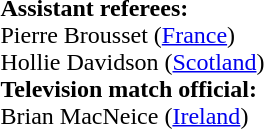<table style="width:100%">
<tr>
<td><br><strong>Assistant referees:</strong>
<br>Pierre Brousset (<a href='#'>France</a>)
<br>Hollie Davidson (<a href='#'>Scotland</a>)
<br><strong>Television match official:</strong>
<br>Brian MacNeice (<a href='#'>Ireland</a>)</td>
</tr>
</table>
